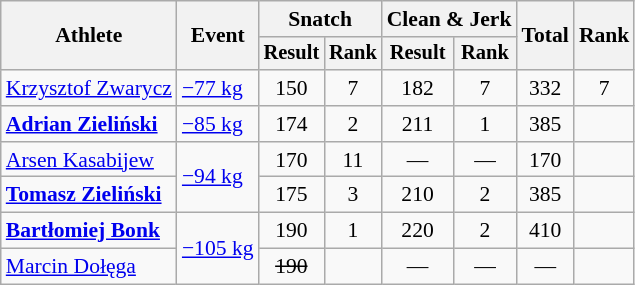<table class="wikitable" style="font-size:90%">
<tr>
<th rowspan="2">Athlete</th>
<th rowspan="2">Event</th>
<th colspan="2">Snatch</th>
<th colspan="2">Clean & Jerk</th>
<th rowspan="2">Total</th>
<th rowspan="2">Rank</th>
</tr>
<tr style="font-size:95%">
<th>Result</th>
<th>Rank</th>
<th>Result</th>
<th>Rank</th>
</tr>
<tr align=center>
<td align=left><a href='#'>Krzysztof Zwarycz</a></td>
<td align=left><a href='#'>−77 kg</a></td>
<td>150</td>
<td>7</td>
<td>182</td>
<td>7</td>
<td>332</td>
<td>7</td>
</tr>
<tr align=center>
<td align=left><strong><a href='#'>Adrian Zieliński</a></strong></td>
<td align=left><a href='#'>−85 kg</a></td>
<td>174</td>
<td>2</td>
<td>211</td>
<td>1</td>
<td>385</td>
<td></td>
</tr>
<tr align=center>
<td align=left><a href='#'>Arsen Kasabijew</a></td>
<td align=left rowspan=2><a href='#'>−94 kg</a></td>
<td>170</td>
<td>11</td>
<td>—</td>
<td>—</td>
<td>170</td>
<td></td>
</tr>
<tr align=center>
<td align=left><strong><a href='#'>Tomasz Zieliński</a></strong></td>
<td>175</td>
<td>3</td>
<td>210</td>
<td>2</td>
<td>385</td>
<td></td>
</tr>
<tr align=center>
<td align=left><strong><a href='#'>Bartłomiej Bonk</a></strong></td>
<td align=left rowspan=2><a href='#'>−105 kg</a></td>
<td>190</td>
<td>1</td>
<td>220</td>
<td>2</td>
<td>410</td>
<td></td>
</tr>
<tr align=center>
<td align=left><a href='#'>Marcin Dołęga</a></td>
<td><s>190</s></td>
<td></td>
<td>—</td>
<td>—</td>
<td>—</td>
<td></td>
</tr>
</table>
